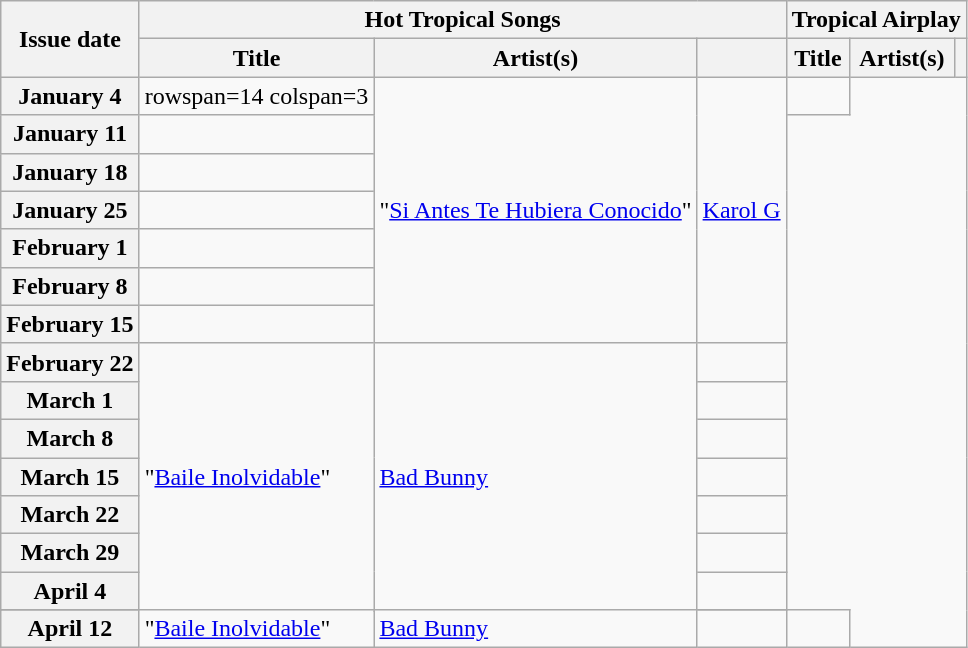<table class="wikitable sortable plainrowheaders">
<tr>
<th scope=col rowspan=2>Issue date</th>
<th scope=col colspan=3>Hot Tropical Songs</th>
<th scope=col colspan=3>Tropical Airplay</th>
</tr>
<tr>
<th scope=col>Title</th>
<th scope=col>Artist(s)</th>
<th scope=col class=unsortable></th>
<th scope=col>Title</th>
<th scope=col>Artist(s)</th>
<th scope=col class=unsortable></th>
</tr>
<tr>
<th scope="row">January 4</th>
<td>rowspan=14 colspan=3 </td>
<td rowspan=7>"<a href='#'>Si Antes Te Hubiera Conocido</a>"</td>
<td rowspan=7><a href='#'>Karol G</a></td>
<td></td>
</tr>
<tr>
<th scope="row">January 11</th>
<td></td>
</tr>
<tr>
<th scope="row">January 18</th>
<td></td>
</tr>
<tr>
<th scope="row">January 25</th>
<td></td>
</tr>
<tr>
<th scope="row">February 1</th>
<td></td>
</tr>
<tr>
<th scope="row">February 8</th>
<td></td>
</tr>
<tr>
<th scope="row">February 15</th>
<td></td>
</tr>
<tr>
<th scope="row">February 22</th>
<td rowspan=8>"<a href='#'>Baile Inolvidable</a>"</td>
<td rowspan=8><a href='#'>Bad Bunny</a></td>
<td></td>
</tr>
<tr>
<th scope="row">March 1</th>
<td></td>
</tr>
<tr>
<th scope="row">March 8</th>
<td></td>
</tr>
<tr>
<th scope="row">March 15</th>
<td></td>
</tr>
<tr>
<th scope="row">March 22</th>
<td></td>
</tr>
<tr>
<th scope="row">March 29</th>
<td></td>
</tr>
<tr>
<th scope="row">April 4</th>
<td></td>
</tr>
<tr>
</tr>
<tr>
<th scope="row">April 12</th>
<td>"<a href='#'>Baile Inolvidable</a>"</td>
<td><a href='#'>Bad Bunny</a></td>
<td></td>
<td></td>
</tr>
</table>
